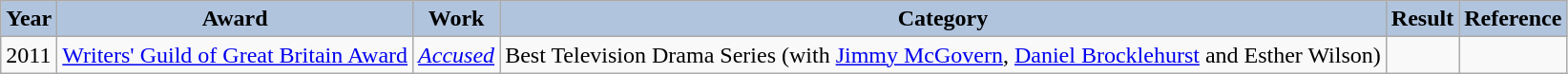<table class="wikitable" style="font-size:100%">
<tr style="text-align:center;">
<th style="background:#B0C4DE;">Year</th>
<th style="background:#B0C4DE;">Award</th>
<th style="background:#B0C4DE;">Work</th>
<th style="background:#B0C4DE;">Category</th>
<th style="background:#B0C4DE;">Result</th>
<th style="background:#B0C4DE;">Reference</th>
</tr>
<tr>
<td>2011</td>
<td><a href='#'>Writers' Guild of Great Britain Award</a></td>
<td><em><a href='#'>Accused</a></em></td>
<td>Best Television Drama Series (with <a href='#'>Jimmy McGovern</a>, <a href='#'>Daniel Brocklehurst</a> and Esther Wilson)</td>
<td></td>
<td></td>
</tr>
</table>
